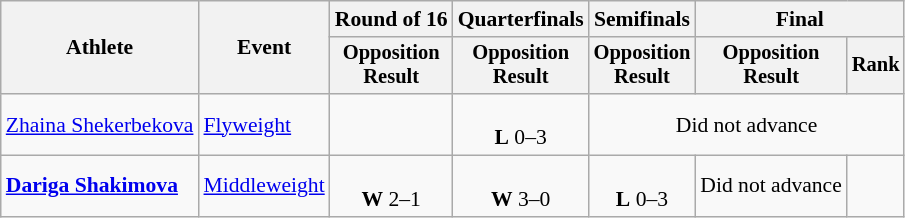<table class="wikitable" style="font-size:90%">
<tr>
<th rowspan="2">Athlete</th>
<th rowspan="2">Event</th>
<th>Round of 16</th>
<th>Quarterfinals</th>
<th>Semifinals</th>
<th colspan=2>Final</th>
</tr>
<tr style="font-size:95%">
<th>Opposition<br>Result</th>
<th>Opposition<br>Result</th>
<th>Opposition<br>Result</th>
<th>Opposition<br>Result</th>
<th>Rank</th>
</tr>
<tr align=center>
<td align=left><a href='#'>Zhaina Shekerbekova</a></td>
<td align=left><a href='#'>Flyweight</a></td>
<td></td>
<td><br><strong>L</strong> 0–3</td>
<td colspan=3>Did not advance</td>
</tr>
<tr align=center>
<td align=left><strong><a href='#'>Dariga Shakimova</a></strong></td>
<td align=left><a href='#'>Middleweight</a></td>
<td><br><strong>W</strong> 2–1</td>
<td><br><strong>W</strong> 3–0</td>
<td><br><strong>L</strong> 0–3</td>
<td>Did not advance</td>
<td></td>
</tr>
</table>
